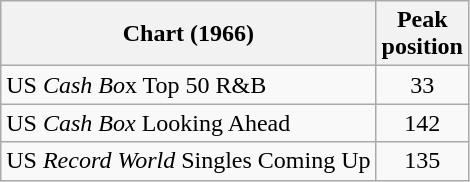<table class="wikitable">
<tr>
<th>Chart (1966)</th>
<th>Peak<br>position</th>
</tr>
<tr>
<td>US <em>Cash Bo</em>x Top 50 R&B</td>
<td align="center">33</td>
</tr>
<tr>
<td>US <em>Cash Box</em> Looking Ahead</td>
<td align="center">142</td>
</tr>
<tr>
<td>US <em>Record World</em> Singles Coming Up</td>
<td align="center">135</td>
</tr>
</table>
